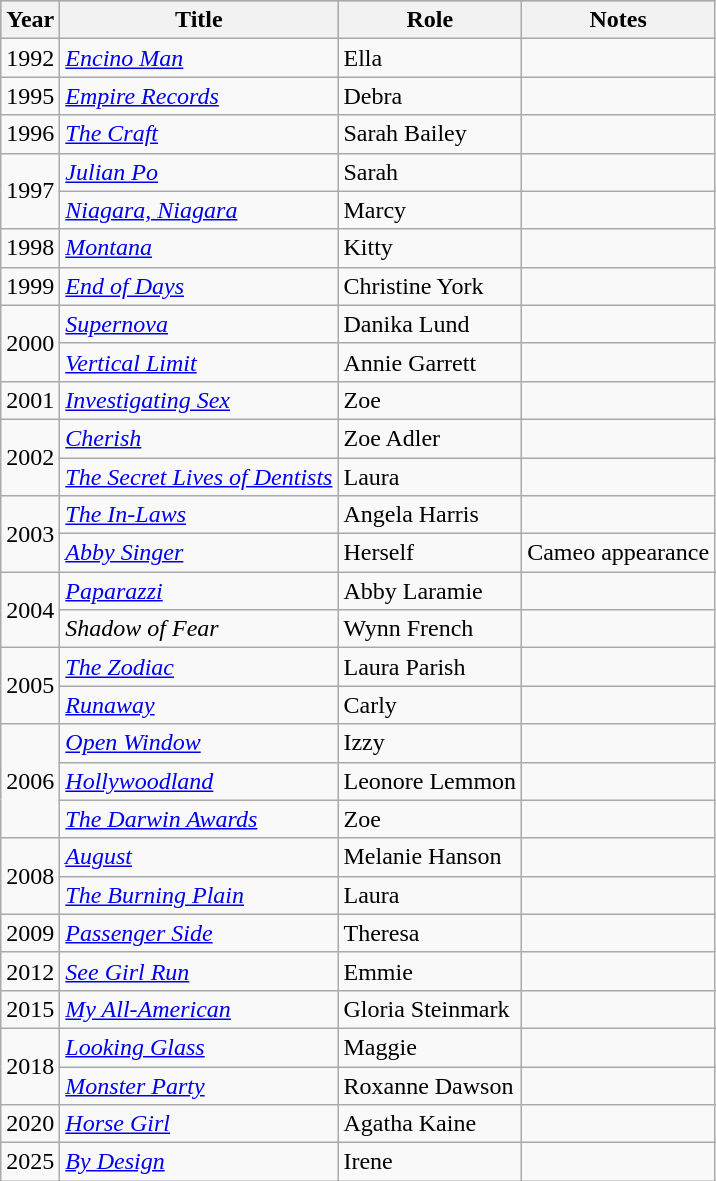<table class="wikitable sortable">
<tr style="background:#B0C4DE;">
<th>Year</th>
<th>Title</th>
<th>Role</th>
<th>Notes</th>
</tr>
<tr>
<td>1992</td>
<td><em><a href='#'>Encino Man</a></em></td>
<td>Ella</td>
<td></td>
</tr>
<tr>
<td>1995</td>
<td><em><a href='#'>Empire Records</a></em></td>
<td>Debra</td>
<td></td>
</tr>
<tr>
<td>1996</td>
<td><em><a href='#'>The Craft</a></em></td>
<td>Sarah Bailey</td>
<td></td>
</tr>
<tr>
<td rowspan=2>1997</td>
<td><em><a href='#'>Julian Po</a></em></td>
<td>Sarah</td>
<td></td>
</tr>
<tr>
<td><em><a href='#'>Niagara, Niagara</a></em></td>
<td>Marcy</td>
<td></td>
</tr>
<tr>
<td>1998</td>
<td><em><a href='#'>Montana</a></em></td>
<td>Kitty</td>
<td></td>
</tr>
<tr>
<td>1999</td>
<td><em><a href='#'>End of Days</a></em></td>
<td>Christine York</td>
<td></td>
</tr>
<tr>
<td rowspan=2>2000</td>
<td><em><a href='#'>Supernova</a></em></td>
<td>Danika Lund</td>
<td></td>
</tr>
<tr>
<td><em><a href='#'>Vertical Limit</a></em></td>
<td>Annie Garrett</td>
<td></td>
</tr>
<tr>
<td>2001</td>
<td><em><a href='#'>Investigating Sex</a></em></td>
<td>Zoe</td>
<td></td>
</tr>
<tr>
<td rowspan=2>2002</td>
<td><em><a href='#'>Cherish</a></em></td>
<td>Zoe Adler</td>
<td></td>
</tr>
<tr>
<td><em><a href='#'>The Secret Lives of Dentists</a></em></td>
<td>Laura</td>
<td></td>
</tr>
<tr>
<td rowspan=2>2003</td>
<td><em><a href='#'>The In-Laws</a></em></td>
<td>Angela Harris</td>
<td></td>
</tr>
<tr>
<td><em><a href='#'>Abby Singer</a></em></td>
<td>Herself</td>
<td>Cameo appearance</td>
</tr>
<tr>
<td rowspan=2>2004</td>
<td><em><a href='#'>Paparazzi</a></em></td>
<td>Abby Laramie</td>
<td></td>
</tr>
<tr>
<td><em>Shadow of Fear</em></td>
<td>Wynn French</td>
<td></td>
</tr>
<tr>
<td rowspan=2>2005</td>
<td><em><a href='#'>The Zodiac</a></em></td>
<td>Laura Parish</td>
<td></td>
</tr>
<tr>
<td><em><a href='#'>Runaway</a></em></td>
<td>Carly</td>
<td></td>
</tr>
<tr>
<td rowspan=3>2006</td>
<td><em><a href='#'>Open Window</a></em></td>
<td>Izzy</td>
<td></td>
</tr>
<tr>
<td><em><a href='#'>Hollywoodland</a></em></td>
<td>Leonore Lemmon</td>
<td></td>
</tr>
<tr>
<td><em><a href='#'>The Darwin Awards</a></em></td>
<td>Zoe</td>
<td></td>
</tr>
<tr>
<td rowspan="2">2008</td>
<td><em><a href='#'>August</a></em></td>
<td>Melanie Hanson</td>
<td></td>
</tr>
<tr>
<td><em><a href='#'>The Burning Plain</a></em></td>
<td>Laura</td>
<td></td>
</tr>
<tr>
<td>2009</td>
<td><em><a href='#'>Passenger Side</a></em></td>
<td>Theresa</td>
<td></td>
</tr>
<tr>
<td>2012</td>
<td><em><a href='#'>See Girl Run</a></em></td>
<td>Emmie</td>
<td></td>
</tr>
<tr>
<td>2015</td>
<td><em><a href='#'>My All-American</a></em></td>
<td>Gloria Steinmark</td>
<td></td>
</tr>
<tr>
<td rowspan=2>2018</td>
<td><em><a href='#'>Looking Glass</a></em></td>
<td>Maggie</td>
<td></td>
</tr>
<tr>
<td><em><a href='#'>Monster Party</a></em></td>
<td>Roxanne Dawson</td>
<td></td>
</tr>
<tr>
<td>2020</td>
<td><em><a href='#'>Horse Girl</a></em></td>
<td>Agatha Kaine</td>
<td></td>
</tr>
<tr>
<td>2025</td>
<td><em><a href='#'>By Design</a></em></td>
<td>Irene</td>
<td></td>
</tr>
</table>
